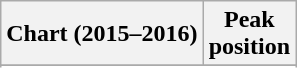<table class="wikitable sortable">
<tr>
<th>Chart (2015–2016)</th>
<th>Peak<br>position</th>
</tr>
<tr>
</tr>
<tr>
</tr>
<tr>
</tr>
</table>
